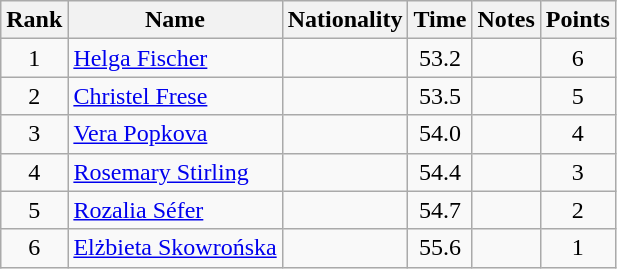<table class="wikitable sortable" style="text-align:center">
<tr>
<th>Rank</th>
<th>Name</th>
<th>Nationality</th>
<th>Time</th>
<th>Notes</th>
<th>Points</th>
</tr>
<tr>
<td>1</td>
<td align=left><a href='#'>Helga Fischer</a></td>
<td align=left></td>
<td>53.2</td>
<td></td>
<td>6</td>
</tr>
<tr>
<td>2</td>
<td align=left><a href='#'>Christel Frese</a></td>
<td align=left></td>
<td>53.5</td>
<td></td>
<td>5</td>
</tr>
<tr>
<td>3</td>
<td align=left><a href='#'>Vera Popkova</a></td>
<td align=left></td>
<td>54.0</td>
<td></td>
<td>4</td>
</tr>
<tr>
<td>4</td>
<td align=left><a href='#'>Rosemary Stirling</a></td>
<td align=left></td>
<td>54.4</td>
<td></td>
<td>3</td>
</tr>
<tr>
<td>5</td>
<td align=left><a href='#'>Rozalia Séfer</a></td>
<td align=left></td>
<td>54.7</td>
<td></td>
<td>2</td>
</tr>
<tr>
<td>6</td>
<td align=left><a href='#'>Elżbieta Skowrońska</a></td>
<td align=left></td>
<td>55.6</td>
<td></td>
<td>1</td>
</tr>
</table>
